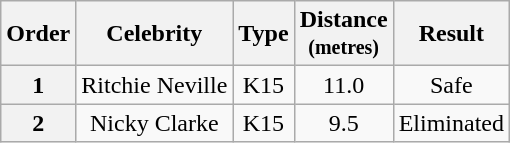<table class="wikitable plainrowheaders" style="text-align:center;">
<tr>
<th>Order</th>
<th>Celebrity</th>
<th>Type</th>
<th>Distance<br><small>(metres)</small></th>
<th>Result</th>
</tr>
<tr>
<th>1</th>
<td>Ritchie Neville</td>
<td>K15</td>
<td>11.0</td>
<td>Safe</td>
</tr>
<tr>
<th>2</th>
<td>Nicky Clarke</td>
<td>K15</td>
<td>9.5</td>
<td>Eliminated</td>
</tr>
</table>
